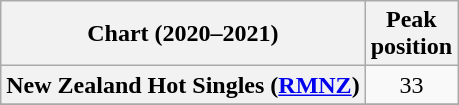<table class="wikitable sortable plainrowheaders" style="text-align:center">
<tr>
<th scope="col">Chart (2020–2021)</th>
<th scope="col">Peak<br>position</th>
</tr>
<tr>
<th scope="row">New Zealand Hot Singles (<a href='#'>RMNZ</a>)</th>
<td>33</td>
</tr>
<tr>
</tr>
<tr>
</tr>
<tr>
</tr>
</table>
